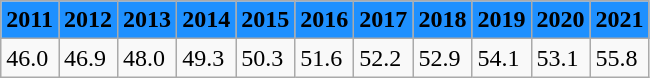<table class="wikitable" border="1">
<tr align="center" style="background:#1e90ff;">
<td><strong>2011</strong></td>
<td><strong>2012</strong></td>
<td><strong>2013</strong></td>
<td><strong>2014</strong></td>
<td><strong>2015</strong></td>
<td><strong>2016</strong></td>
<td><strong>2017</strong></td>
<td><strong>2018</strong></td>
<td><strong>2019</strong></td>
<td><strong>2020</strong></td>
<td><strong>2021</strong></td>
</tr>
<tr>
<td>46.0</td>
<td>46.9</td>
<td>48.0</td>
<td>49.3</td>
<td>50.3</td>
<td>51.6</td>
<td>52.2</td>
<td>52.9</td>
<td>54.1</td>
<td>53.1</td>
<td>55.8</td>
</tr>
</table>
